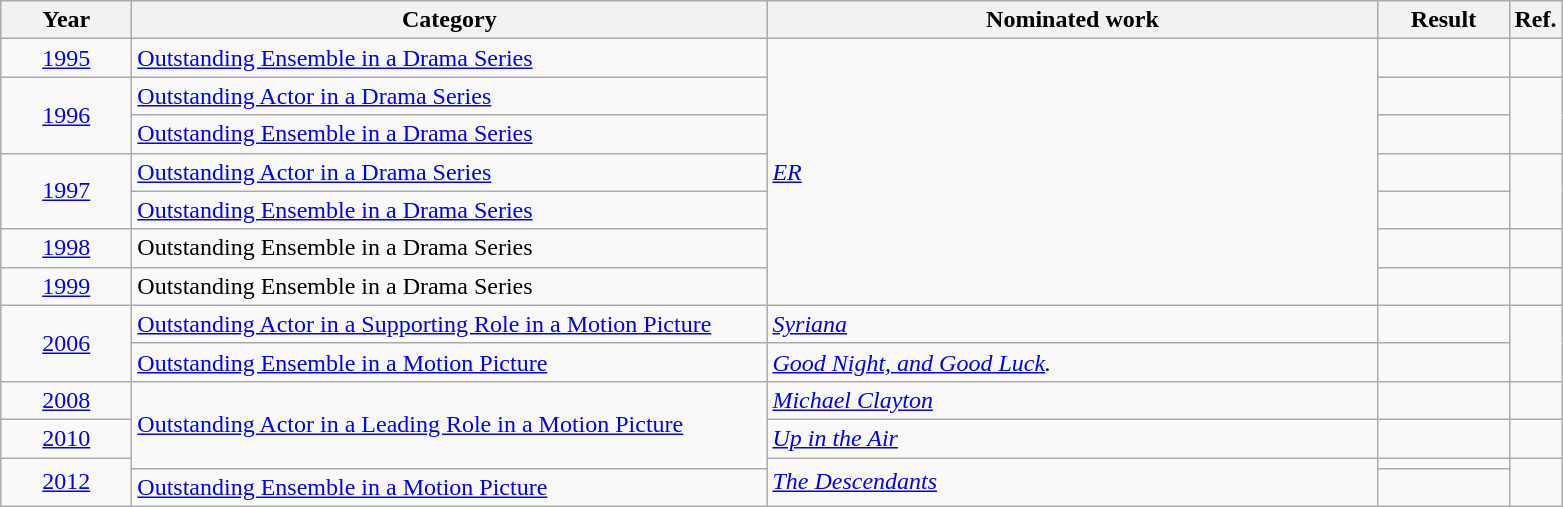<table class=wikitable>
<tr>
<th scope="col" style="width:5em;">Year</th>
<th scope="col" style="width:26em;">Category</th>
<th scope="col" style="width:25em;">Nominated work</th>
<th scope="col" style="width:5em;">Result</th>
<th>Ref.</th>
</tr>
<tr>
<td style="text-align:center;"><a href='#'>1995</a></td>
<td><a href='#'>Outstanding Ensemble in a Drama Series</a></td>
<td rowspan="7"><em><a href='#'>ER</a></em></td>
<td></td>
<td style="text-align:center;"></td>
</tr>
<tr>
<td style="text-align:center;", rowspan="2"><a href='#'>1996</a></td>
<td><a href='#'>Outstanding Actor in a Drama Series</a></td>
<td></td>
<td style="text-align:center;", rowspan=2></td>
</tr>
<tr>
<td><a href='#'>Outstanding Ensemble in a Drama Series</a></td>
<td></td>
</tr>
<tr>
<td style="text-align:center;", rowspan="2"><a href='#'>1997</a></td>
<td><a href='#'>Outstanding Actor in a Drama Series</a></td>
<td></td>
<td style="text-align:center;", rowspan=2></td>
</tr>
<tr>
<td rowspan="1"><a href='#'>Outstanding Ensemble in a Drama Series</a></td>
<td></td>
</tr>
<tr>
<td style="text-align:center;"><a href='#'>1998</a></td>
<td>Outstanding Ensemble in a Drama Series</td>
<td></td>
<td style="text-align:center;"></td>
</tr>
<tr>
<td style="text-align:center;"><a href='#'>1999</a></td>
<td>Outstanding Ensemble in a Drama Series</td>
<td></td>
<td style="text-align:center;"></td>
</tr>
<tr>
<td style="text-align:center;", rowspan="2"><a href='#'>2006</a></td>
<td><a href='#'>Outstanding Actor in a Supporting Role in a Motion Picture</a></td>
<td><em><a href='#'>Syriana</a></em></td>
<td></td>
<td style="text-align:center;", rowspan=2></td>
</tr>
<tr>
<td><a href='#'>Outstanding Ensemble in a Motion Picture</a></td>
<td><em><a href='#'>Good Night, and Good Luck</a>.</em></td>
<td></td>
</tr>
<tr>
<td style="text-align:center;"><a href='#'>2008</a></td>
<td rowspan="3"><a href='#'>Outstanding Actor in a Leading Role in a Motion Picture</a></td>
<td><em><a href='#'>Michael Clayton</a></em></td>
<td></td>
<td style="text-align:center;"></td>
</tr>
<tr>
<td style="text-align:center;"><a href='#'>2010</a></td>
<td><em><a href='#'>Up in the Air</a></em></td>
<td></td>
<td style="text-align:center;"></td>
</tr>
<tr>
<td style="text-align:center;", rowspan="2"><a href='#'>2012</a></td>
<td rowspan="2"><em><a href='#'>The Descendants</a></em></td>
<td></td>
<td style="text-align:center;", rowspan=2></td>
</tr>
<tr>
<td><a href='#'>Outstanding Ensemble in a Motion Picture</a></td>
<td></td>
</tr>
</table>
